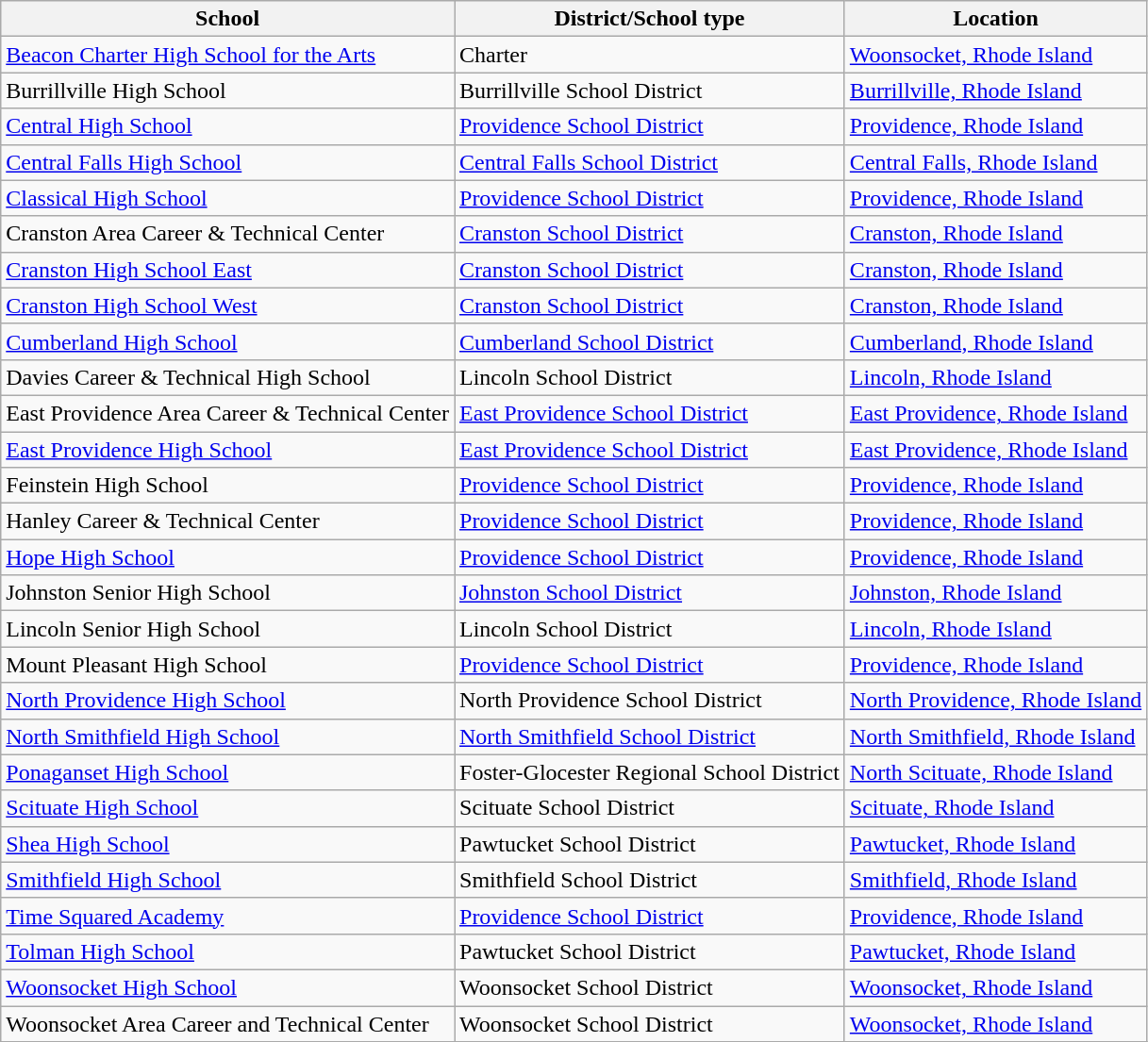<table class="wikitable sortable">
<tr>
<th>School</th>
<th>District/School type</th>
<th>Location</th>
</tr>
<tr>
<td><a href='#'>Beacon Charter High School for the Arts</a></td>
<td>Charter</td>
<td><a href='#'>Woonsocket, Rhode Island</a></td>
</tr>
<tr>
<td>Burrillville High School</td>
<td>Burrillville School District</td>
<td><a href='#'>Burrillville, Rhode Island</a></td>
</tr>
<tr>
<td><a href='#'>Central High School</a></td>
<td><a href='#'>Providence School District</a></td>
<td><a href='#'>Providence, Rhode Island</a></td>
</tr>
<tr>
<td><a href='#'>Central Falls High School</a></td>
<td><a href='#'>Central Falls School District</a></td>
<td><a href='#'>Central Falls, Rhode Island</a></td>
</tr>
<tr>
<td><a href='#'>Classical High School</a></td>
<td><a href='#'>Providence School District</a></td>
<td><a href='#'>Providence, Rhode Island</a></td>
</tr>
<tr>
<td>Cranston Area Career & Technical Center</td>
<td><a href='#'>Cranston School District</a></td>
<td><a href='#'>Cranston, Rhode Island</a></td>
</tr>
<tr>
<td><a href='#'>Cranston High School East</a></td>
<td><a href='#'>Cranston School District</a></td>
<td><a href='#'>Cranston, Rhode Island</a></td>
</tr>
<tr>
<td><a href='#'>Cranston High School West</a></td>
<td><a href='#'>Cranston School District</a></td>
<td><a href='#'>Cranston, Rhode Island</a></td>
</tr>
<tr>
<td><a href='#'>Cumberland High School</a></td>
<td><a href='#'>Cumberland School District</a></td>
<td><a href='#'>Cumberland, Rhode Island</a></td>
</tr>
<tr>
<td>Davies Career & Technical High School</td>
<td>Lincoln School District</td>
<td><a href='#'>Lincoln, Rhode Island</a></td>
</tr>
<tr>
<td>East Providence Area Career & Technical Center</td>
<td><a href='#'>East Providence School District</a></td>
<td><a href='#'>East Providence, Rhode Island</a></td>
</tr>
<tr>
<td><a href='#'>East Providence High School</a></td>
<td><a href='#'>East Providence School District</a></td>
<td><a href='#'>East Providence, Rhode Island</a></td>
</tr>
<tr>
<td>Feinstein High School</td>
<td><a href='#'>Providence School District</a></td>
<td><a href='#'>Providence, Rhode Island</a></td>
</tr>
<tr>
<td>Hanley Career & Technical Center</td>
<td><a href='#'>Providence School District</a></td>
<td><a href='#'>Providence, Rhode Island</a></td>
</tr>
<tr>
<td><a href='#'>Hope High School</a></td>
<td><a href='#'>Providence School District</a></td>
<td><a href='#'>Providence, Rhode Island</a></td>
</tr>
<tr>
<td>Johnston Senior High School</td>
<td><a href='#'>Johnston School District</a></td>
<td><a href='#'>Johnston, Rhode Island</a></td>
</tr>
<tr>
<td>Lincoln Senior High School</td>
<td>Lincoln School District</td>
<td><a href='#'>Lincoln, Rhode Island</a></td>
</tr>
<tr>
<td>Mount Pleasant High School</td>
<td><a href='#'>Providence School District</a></td>
<td><a href='#'>Providence, Rhode Island</a></td>
</tr>
<tr>
<td><a href='#'>North Providence High School</a></td>
<td>North Providence School District</td>
<td><a href='#'>North Providence, Rhode Island</a></td>
</tr>
<tr>
<td><a href='#'>North Smithfield High School</a></td>
<td><a href='#'>North Smithfield School District</a></td>
<td><a href='#'>North Smithfield, Rhode Island</a></td>
</tr>
<tr>
<td><a href='#'>Ponaganset High School</a></td>
<td>Foster-Glocester Regional School District</td>
<td><a href='#'>North Scituate, Rhode Island</a></td>
</tr>
<tr>
<td><a href='#'>Scituate High School</a></td>
<td>Scituate School District</td>
<td><a href='#'>Scituate, Rhode Island</a></td>
</tr>
<tr>
<td><a href='#'>Shea High School</a></td>
<td>Pawtucket School District</td>
<td><a href='#'>Pawtucket, Rhode Island</a></td>
</tr>
<tr>
<td><a href='#'>Smithfield High School</a></td>
<td>Smithfield School District</td>
<td><a href='#'>Smithfield, Rhode Island</a></td>
</tr>
<tr>
<td><a href='#'>Time Squared Academy</a></td>
<td><a href='#'>Providence School District</a></td>
<td><a href='#'>Providence, Rhode Island</a></td>
</tr>
<tr>
<td><a href='#'>Tolman High School</a></td>
<td>Pawtucket School District</td>
<td><a href='#'>Pawtucket, Rhode Island</a></td>
</tr>
<tr>
<td><a href='#'>Woonsocket High School</a></td>
<td>Woonsocket School District</td>
<td><a href='#'>Woonsocket, Rhode Island</a></td>
</tr>
<tr>
<td>Woonsocket Area Career and Technical Center</td>
<td>Woonsocket School District</td>
<td><a href='#'>Woonsocket, Rhode Island</a></td>
</tr>
<tr>
</tr>
</table>
